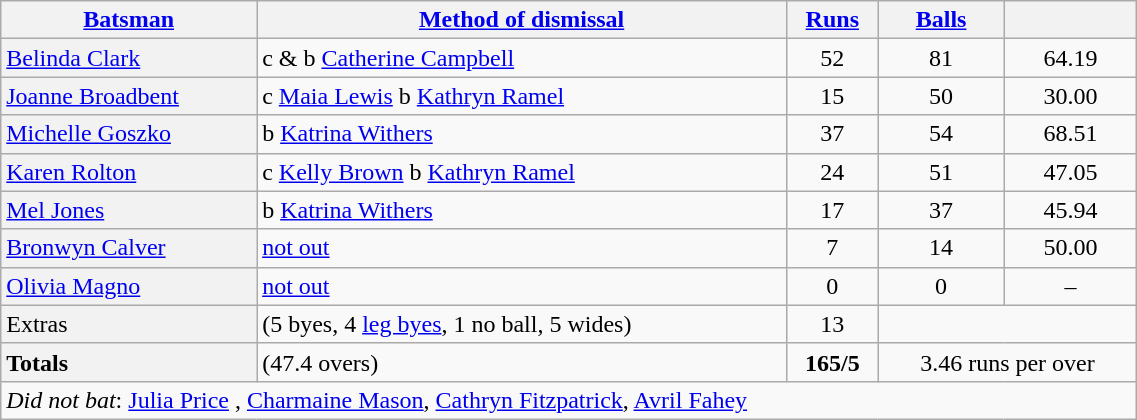<table cellpadding="1" style="border:gray solid 1px; text-align:center; width:60%;" class="wikitable">
<tr>
<th scope="col"><a href='#'>Batsman</a></th>
<th scope="col"><a href='#'>Method of dismissal</a></th>
<th scope="col"><a href='#'>Runs</a></th>
<th scope="col"><a href='#'>Balls</a></th>
<th scope="col"></th>
</tr>
<tr>
<th scope="row" style="font-weight: normal; text-align: left;"><a href='#'>Belinda Clark</a> </th>
<td style=" text-align: left;">c & b <a href='#'>Catherine Campbell</a></td>
<td>52</td>
<td>81</td>
<td>64.19</td>
</tr>
<tr>
<th scope="row" style="font-weight: normal; text-align: left;"><a href='#'>Joanne Broadbent</a></th>
<td style=" text-align: left;">c <a href='#'>Maia Lewis</a> b <a href='#'>Kathryn Ramel</a></td>
<td>15</td>
<td>50</td>
<td>30.00</td>
</tr>
<tr>
<th scope="row" style="font-weight: normal; text-align: left;"><a href='#'>Michelle Goszko</a></th>
<td style=" text-align: left;">b <a href='#'>Katrina Withers</a></td>
<td>37</td>
<td>54</td>
<td>68.51</td>
</tr>
<tr>
<th scope="row" style="font-weight: normal; text-align: left;"><a href='#'>Karen Rolton</a></th>
<td style=" text-align: left;">c <a href='#'>Kelly Brown</a> b <a href='#'>Kathryn Ramel</a></td>
<td>24</td>
<td>51</td>
<td>47.05</td>
</tr>
<tr>
<th scope="row" style="font-weight: normal; text-align: left;"><a href='#'>Mel Jones</a></th>
<td style=" text-align: left;">b <a href='#'>Katrina Withers</a></td>
<td>17</td>
<td>37</td>
<td>45.94</td>
</tr>
<tr>
<th scope="row" style="font-weight: normal; text-align: left;"><a href='#'>Bronwyn Calver</a></th>
<td style=" text-align: left;"><a href='#'>not out</a></td>
<td>7</td>
<td>14</td>
<td>50.00</td>
</tr>
<tr>
<th scope="row" style="font-weight: normal; text-align: left;"><a href='#'>Olivia Magno</a></th>
<td style=" text-align: left;"><a href='#'>not out</a></td>
<td>0</td>
<td>0</td>
<td>–</td>
</tr>
<tr>
<th scope="row" style="font-weight: normal; text-align: left;">Extras</th>
<td style=" text-align: left;">(5 byes, 4 <a href='#'>leg byes</a>, 1 no ball, 5 wides)</td>
<td>13</td>
<td colspan="2"></td>
</tr>
<tr>
<th scope="row" style="font-weight: normal; text-align: left;"><strong>Totals</strong></th>
<td style=" text-align: left;">(47.4 overs)</td>
<td><strong>165/5</strong></td>
<td colspan="2">3.46 runs per over</td>
</tr>
<tr style="text-align:left;">
<td colspan="5"><em>Did not bat</em>: <a href='#'>Julia Price</a> , <a href='#'>Charmaine Mason</a>, <a href='#'>Cathryn Fitzpatrick</a>, <a href='#'>Avril Fahey</a></td>
</tr>
</table>
